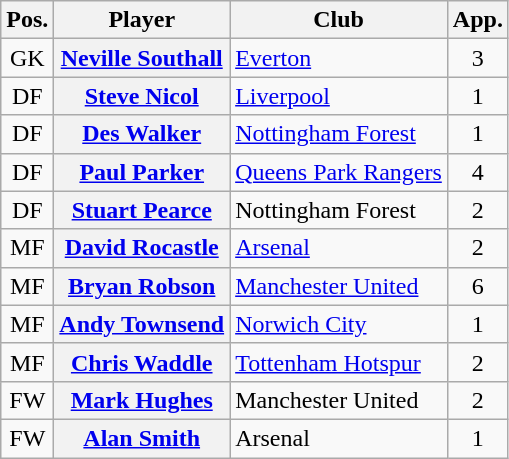<table class="wikitable plainrowheaders" style="text-align: left">
<tr>
<th scope=col>Pos.</th>
<th scope=col>Player</th>
<th scope=col>Club</th>
<th scope=col>App.</th>
</tr>
<tr>
<td style=text-align:center>GK</td>
<th scope=row><a href='#'>Neville Southall</a> </th>
<td><a href='#'>Everton</a></td>
<td style=text-align:center>3</td>
</tr>
<tr>
<td style=text-align:center>DF</td>
<th scope=row><a href='#'>Steve Nicol</a></th>
<td><a href='#'>Liverpool</a></td>
<td style=text-align:center>1</td>
</tr>
<tr>
<td style=text-align:center>DF</td>
<th scope=row><a href='#'>Des Walker</a></th>
<td><a href='#'>Nottingham Forest</a></td>
<td style=text-align:center>1</td>
</tr>
<tr>
<td style=text-align:center>DF</td>
<th scope=row><a href='#'>Paul Parker</a></th>
<td><a href='#'>Queens Park Rangers</a></td>
<td style=text-align:center>4</td>
</tr>
<tr>
<td style=text-align:center>DF</td>
<th scope=row><a href='#'>Stuart Pearce</a> </th>
<td>Nottingham Forest</td>
<td style=text-align:center>2</td>
</tr>
<tr>
<td style=text-align:center>MF</td>
<th scope=row><a href='#'>David Rocastle</a> </th>
<td><a href='#'>Arsenal</a></td>
<td style=text-align:center>2</td>
</tr>
<tr>
<td style=text-align:center>MF</td>
<th scope=row><a href='#'>Bryan Robson</a> </th>
<td><a href='#'>Manchester United</a></td>
<td style=text-align:center>6</td>
</tr>
<tr>
<td style=text-align:center>MF</td>
<th scope=row><a href='#'>Andy Townsend</a></th>
<td><a href='#'>Norwich City</a></td>
<td style=text-align:center>1</td>
</tr>
<tr>
<td style=text-align:center>MF</td>
<th scope=row><a href='#'>Chris Waddle</a> </th>
<td><a href='#'>Tottenham Hotspur</a></td>
<td style=text-align:center>2</td>
</tr>
<tr>
<td style=text-align:center>FW</td>
<th scope=row><a href='#'>Mark Hughes</a> </th>
<td>Manchester United</td>
<td style=text-align:center>2</td>
</tr>
<tr>
<td style=text-align:center>FW</td>
<th scope=row><a href='#'>Alan Smith</a></th>
<td>Arsenal</td>
<td style=text-align:center>1</td>
</tr>
</table>
